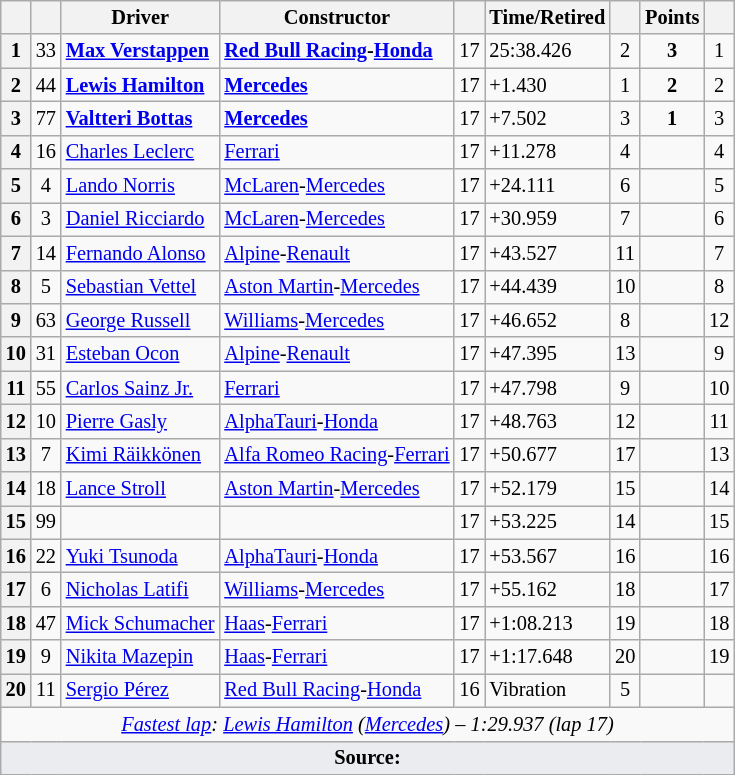<table class="wikitable sortable" style="font-size: 85%;">
<tr>
<th scope="col"></th>
<th scope="col"></th>
<th scope="col">Driver</th>
<th scope="col">Constructor</th>
<th scope="col" class="unsortable"></th>
<th scope="col" class="unsortable">Time/Retired</th>
<th scope="col"></th>
<th scope="col">Points</th>
<th scope="col"></th>
</tr>
<tr>
<th>1</th>
<td align="center">33</td>
<td data-sort-value="ver"><strong> <a href='#'>Max Verstappen</a></strong></td>
<td><strong><a href='#'>Red Bull Racing</a>-<a href='#'>Honda</a></strong></td>
<td>17</td>
<td>25:38.426</td>
<td align="center">2</td>
<td align="center"><strong>3</strong></td>
<td align="center">1</td>
</tr>
<tr>
<th>2</th>
<td align="center">44</td>
<td data-sort-value="ham"><strong> <a href='#'>Lewis Hamilton</a></strong></td>
<td><a href='#'><strong>Mercedes</strong></a></td>
<td>17</td>
<td>+1.430</td>
<td align="center">1</td>
<td align="center"><strong>2</strong></td>
<td align="center">2</td>
</tr>
<tr>
<th>3</th>
<td align="center">77</td>
<td data-sort-value="bot"><strong> <a href='#'>Valtteri Bottas</a></strong></td>
<td><strong><a href='#'>Mercedes</a></strong></td>
<td>17</td>
<td>+7.502</td>
<td align="center">3</td>
<td align="center"><strong>1</strong></td>
<td align="center">3</td>
</tr>
<tr>
<th>4</th>
<td align="center">16</td>
<td data-sort-value="lec"> <a href='#'>Charles Leclerc</a></td>
<td><a href='#'>Ferrari</a></td>
<td>17</td>
<td>+11.278</td>
<td align="center">4</td>
<td align="center"></td>
<td align="center">4</td>
</tr>
<tr>
<th>5</th>
<td align="center">4</td>
<td data-sort-value="nor"> <a href='#'>Lando Norris</a></td>
<td><a href='#'>McLaren</a>-<a href='#'>Mercedes</a></td>
<td>17</td>
<td>+24.111</td>
<td align="center">6</td>
<td align="center"></td>
<td align="center">5</td>
</tr>
<tr>
<th>6</th>
<td align="center">3</td>
<td data-sort-value="ric"> <a href='#'>Daniel Ricciardo</a></td>
<td><a href='#'>McLaren</a>-<a href='#'>Mercedes</a></td>
<td>17</td>
<td>+30.959</td>
<td align="center">7</td>
<td align="center"></td>
<td align="center">6</td>
</tr>
<tr>
<th>7</th>
<td align="center">14</td>
<td data-sort-value="alo"> <a href='#'>Fernando Alonso</a></td>
<td><a href='#'>Alpine</a>-<a href='#'>Renault</a></td>
<td>17</td>
<td>+43.527</td>
<td align="center">11</td>
<td align="center"></td>
<td align="center">7</td>
</tr>
<tr>
<th>8</th>
<td align="center">5</td>
<td data-sort-value="vet"> <a href='#'>Sebastian Vettel</a></td>
<td><a href='#'>Aston Martin</a>-<a href='#'>Mercedes</a></td>
<td>17</td>
<td>+44.439</td>
<td align="center">10</td>
<td align="center"></td>
<td align="center">8</td>
</tr>
<tr>
<th>9</th>
<td align="center">63</td>
<td data-sort-value="rus"> <a href='#'>George Russell</a></td>
<td nowrap=""><a href='#'>Williams</a>-<a href='#'>Mercedes</a></td>
<td>17</td>
<td>+46.652</td>
<td align="center">8</td>
<td align="center"></td>
<td align="center">12</td>
</tr>
<tr>
<th>10</th>
<td align="center">31</td>
<td data-sort-value="oco"> <a href='#'>Esteban Ocon</a></td>
<td><a href='#'>Alpine</a>-<a href='#'>Renault</a></td>
<td>17</td>
<td>+47.395</td>
<td align="center">13</td>
<td align="center"></td>
<td align="center">9</td>
</tr>
<tr>
<th>11</th>
<td align="center">55</td>
<td data-sort-value="sai"> <a href='#'>Carlos Sainz Jr.</a></td>
<td><a href='#'>Ferrari</a></td>
<td>17</td>
<td>+47.798</td>
<td align="center">9</td>
<td align="center"></td>
<td align="center">10</td>
</tr>
<tr>
<th>12</th>
<td align="center">10</td>
<td data-sort-value="gas"> <a href='#'>Pierre Gasly</a></td>
<td><a href='#'>AlphaTauri</a>-<a href='#'>Honda</a></td>
<td>17</td>
<td>+48.763</td>
<td align="center">12</td>
<td align="center"></td>
<td align="center">11</td>
</tr>
<tr>
<th>13</th>
<td align="center">7</td>
<td data-sort-value="rai"> <a href='#'>Kimi Räikkönen</a></td>
<td><a href='#'>Alfa Romeo Racing</a>-<a href='#'>Ferrari</a></td>
<td>17</td>
<td>+50.677</td>
<td align="center">17</td>
<td align="center"></td>
<td align="center">13</td>
</tr>
<tr>
<th>14</th>
<td align="center">18</td>
<td data-sort-value="str"> <a href='#'>Lance Stroll</a></td>
<td><a href='#'>Aston Martin</a>-<a href='#'>Mercedes</a></td>
<td>17</td>
<td>+52.179</td>
<td align="center">15</td>
<td align="center"></td>
<td align="center">14</td>
</tr>
<tr>
<th>15</th>
<td align="center">99</td>
<td data-sort-value="gio"></td>
<td></td>
<td>17</td>
<td>+53.225</td>
<td align="center">14</td>
<td align="center"></td>
<td align="center">15</td>
</tr>
<tr>
<th>16</th>
<td align="center">22</td>
<td data-sort-value="tsu"> <a href='#'>Yuki Tsunoda</a></td>
<td><a href='#'>AlphaTauri</a>-<a href='#'>Honda</a></td>
<td>17</td>
<td>+53.567</td>
<td align="center">16</td>
<td align="center"></td>
<td align="center">16</td>
</tr>
<tr>
<th>17</th>
<td align="center">6</td>
<td data-sort-value="lat"> <a href='#'>Nicholas Latifi</a></td>
<td><a href='#'>Williams</a>-<a href='#'>Mercedes</a></td>
<td>17</td>
<td>+55.162</td>
<td align="center">18</td>
<td align="center"></td>
<td align="center">17</td>
</tr>
<tr>
<th>18</th>
<td align="center">47</td>
<td data-sort-value="sch"> <a href='#'>Mick Schumacher</a></td>
<td><a href='#'>Haas</a>-<a href='#'>Ferrari</a></td>
<td>17</td>
<td>+1:08.213</td>
<td align="center">19</td>
<td align="center"></td>
<td align="center">18</td>
</tr>
<tr>
<th>19</th>
<td align="center">9</td>
<td data-sort-value="maz"><a href='#'>Nikita Mazepin</a></td>
<td><a href='#'>Haas</a>-<a href='#'>Ferrari</a></td>
<td>17</td>
<td>+1:17.648</td>
<td align="center">20</td>
<td align="center"></td>
<td align="center">19</td>
</tr>
<tr>
<th>20</th>
<td align="center">11</td>
<td data-sort-value="per"> <a href='#'>Sergio Pérez</a></td>
<td><a href='#'>Red Bull Racing</a>-<a href='#'>Honda</a></td>
<td>16</td>
<td>Vibration</td>
<td align="center">5</td>
<td align="center"></td>
<td align="center"></td>
</tr>
<tr class="sortbottom">
<td colspan="9" align="center"><em><a href='#'>Fastest lap</a>:</em>  <em><a href='#'>Lewis Hamilton</a> (<a href='#'>Mercedes</a>) – 1:29.937  (lap 17)</em></td>
</tr>
<tr class="sortbottom">
<td colspan="9" style="background-color:#EAECF0;text-align:center"><strong>Source:</strong></td>
</tr>
</table>
